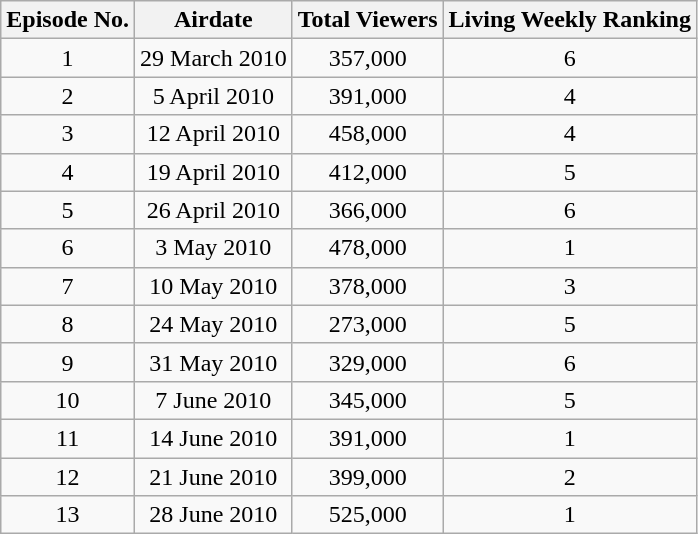<table class="wikitable" style="text-align:center;">
<tr>
<th>Episode No.</th>
<th>Airdate</th>
<th>Total Viewers</th>
<th>Living Weekly Ranking</th>
</tr>
<tr>
<td>1</td>
<td>29 March 2010</td>
<td>357,000</td>
<td>6</td>
</tr>
<tr>
<td>2</td>
<td>5 April 2010</td>
<td>391,000</td>
<td>4</td>
</tr>
<tr>
<td>3</td>
<td>12 April 2010</td>
<td>458,000</td>
<td>4</td>
</tr>
<tr>
<td>4</td>
<td>19 April 2010</td>
<td>412,000</td>
<td>5</td>
</tr>
<tr>
<td>5</td>
<td>26 April 2010</td>
<td>366,000</td>
<td>6</td>
</tr>
<tr>
<td>6</td>
<td>3 May 2010</td>
<td>478,000</td>
<td>1</td>
</tr>
<tr>
<td>7</td>
<td>10 May 2010</td>
<td>378,000</td>
<td>3</td>
</tr>
<tr>
<td>8</td>
<td>24 May 2010</td>
<td>273,000</td>
<td>5</td>
</tr>
<tr>
<td>9</td>
<td>31 May 2010</td>
<td>329,000</td>
<td>6</td>
</tr>
<tr>
<td>10</td>
<td>7 June 2010</td>
<td>345,000</td>
<td>5</td>
</tr>
<tr>
<td>11</td>
<td>14 June 2010</td>
<td>391,000</td>
<td>1</td>
</tr>
<tr>
<td>12</td>
<td>21 June 2010</td>
<td>399,000</td>
<td>2</td>
</tr>
<tr>
<td>13</td>
<td>28 June 2010</td>
<td>525,000</td>
<td>1</td>
</tr>
</table>
